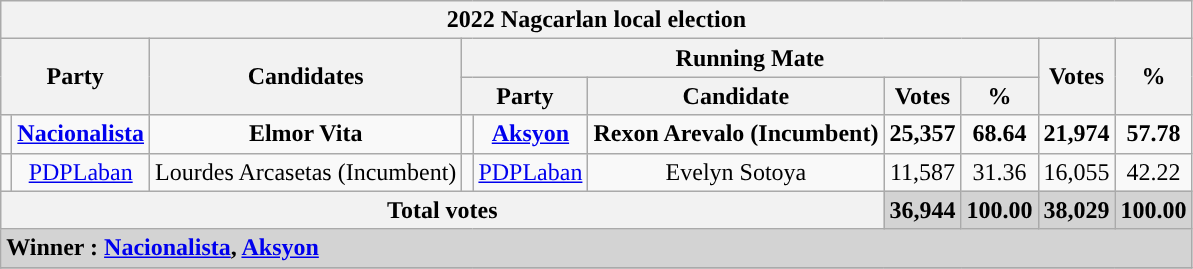<table class="wikitable" style="text-align:center">
<tr>
<th colspan="10">2022 Nagcarlan local election</th>
</tr>
<tr>
<th rowspan="2" colspan="2">Party</th>
<th rowspan="2">Candidates</th>
<th colspan="5">Running Mate</th>
<th rowspan="2">Votes</th>
<th rowspan="2">%</th>
</tr>
<tr>
<th colspan="2">Party</th>
<th>Candidate</th>
<th>Votes</th>
<th>%</th>
</tr>
<tr>
<td style="background:"></td>
<td><strong><a href='#'>Nacionalista</a></strong></td>
<td><strong>Elmor Vita</strong></td>
<td style="background:"></td>
<td><strong><a href='#'>Aksyon</a></strong></td>
<td><strong>Rexon Arevalo (Incumbent)</strong></td>
<td><strong>25,357</strong></td>
<td><strong>68.64</strong></td>
<td><strong>21,974</strong></td>
<td><strong>57.78</strong></td>
</tr>
<tr>
<td style="background:"></td>
<td><a href='#'>PDPLaban</a></td>
<td>Lourdes Arcasetas (Incumbent)</td>
<td style="background:"></td>
<td><a href='#'>PDPLaban</a></td>
<td>Evelyn Sotoya</td>
<td>11,587</td>
<td>31.36</td>
<td>16,055</td>
<td>42.22</td>
</tr>
<tr>
<th colspan="6">Total votes</th>
<td style="background:lightgray;"><strong>36,944</strong></td>
<td style="background:lightgray;"><strong>100.00</strong></td>
<td style="background:lightgray;"><strong>38,029</strong></td>
<td style="background:lightgray;"><strong>100.00</strong></td>
</tr>
<tr>
<td style="background:lightgray;" colspan="10" align="left"><strong>Winner : <a href='#'>Nacionalista</a>, <a href='#'>Aksyon</a></strong></td>
</tr>
<tr>
</tr>
</table>
